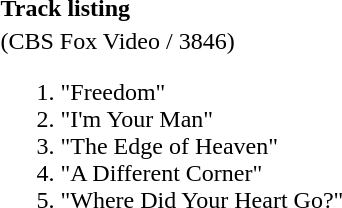<table class="collapsible collapsed" border="0" style="margin-right:20.45em">
<tr>
<th style="width:100%; text-align:left;">Track listing</th>
<th></th>
</tr>
<tr>
<td colspan="2">(CBS Fox Video / 3846)<br><ol><li>"Freedom" </li><li>"I'm Your Man" </li><li>"The Edge of Heaven"</li><li>"A Different Corner"</li><li>"Where Did Your Heart Go?"</li></ol></td>
</tr>
</table>
